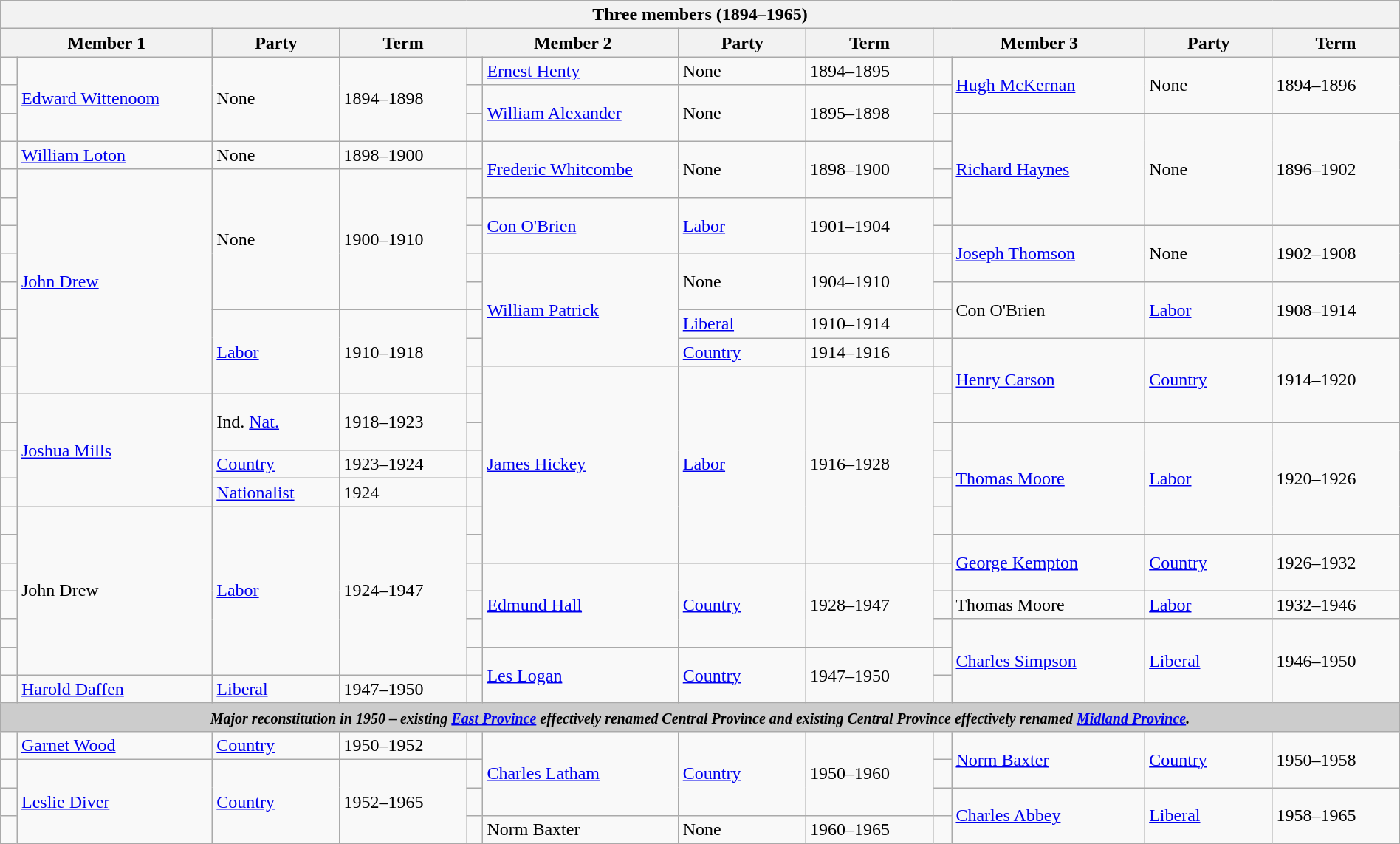<table class="wikitable" width="100%">
<tr>
<th colspan="12">Three members (1894–1965)</th>
</tr>
<tr>
<th colspan="2" width="15%">Member 1</th>
<th width="9%">Party</th>
<th width="9%">Term</th>
<th colspan="2" width="15%">Member 2</th>
<th width="9%">Party</th>
<th width="9%">Term</th>
<th colspan="2" width="15%">Member 3</th>
<th width="9%">Party</th>
<th width="9%">Term</th>
</tr>
<tr>
<td> </td>
<td rowspan="3"><a href='#'>Edward Wittenoom</a></td>
<td rowspan="3">None</td>
<td rowspan="3">1894–1898</td>
<td> </td>
<td><a href='#'>Ernest Henty</a></td>
<td>None</td>
<td>1894–1895</td>
<td> </td>
<td rowspan="2"><a href='#'>Hugh McKernan</a></td>
<td rowspan="2">None</td>
<td rowspan="2">1894–1896</td>
</tr>
<tr>
<td> </td>
<td> </td>
<td rowspan="2"><a href='#'>William Alexander</a></td>
<td rowspan="2">None</td>
<td rowspan="2">1895–1898</td>
<td> </td>
</tr>
<tr>
<td> </td>
<td> </td>
<td> </td>
<td rowspan="4"><a href='#'>Richard Haynes</a></td>
<td rowspan="4">None</td>
<td rowspan="4">1896–1902</td>
</tr>
<tr>
<td> </td>
<td><a href='#'>William Loton</a></td>
<td>None</td>
<td>1898–1900</td>
<td> </td>
<td rowspan="2"><a href='#'>Frederic Whitcombe</a></td>
<td rowspan="2">None</td>
<td rowspan="2">1898–1900</td>
<td> </td>
</tr>
<tr>
<td> </td>
<td rowspan="8"><a href='#'>John Drew</a></td>
<td rowspan="5">None</td>
<td rowspan="5">1900–1910</td>
<td> </td>
<td> </td>
</tr>
<tr>
<td> </td>
<td> </td>
<td rowspan="2"><a href='#'>Con O'Brien</a></td>
<td rowspan="2"><a href='#'>Labor</a></td>
<td rowspan="2">1901–1904</td>
<td> </td>
</tr>
<tr>
<td> </td>
<td> </td>
<td> </td>
<td rowspan="2"><a href='#'>Joseph Thomson</a></td>
<td rowspan="2">None</td>
<td rowspan="2">1902–1908</td>
</tr>
<tr>
<td> </td>
<td> </td>
<td rowspan="4"><a href='#'>William Patrick</a></td>
<td rowspan="2">None</td>
<td rowspan="2">1904–1910</td>
<td> </td>
</tr>
<tr>
<td> </td>
<td> </td>
<td> </td>
<td rowspan="2">Con O'Brien</td>
<td rowspan="2"><a href='#'>Labor</a></td>
<td rowspan="2">1908–1914</td>
</tr>
<tr>
<td> </td>
<td rowspan="3"><a href='#'>Labor</a></td>
<td rowspan="3">1910–1918</td>
<td> </td>
<td><a href='#'>Liberal</a></td>
<td>1910–1914</td>
<td> </td>
</tr>
<tr>
<td> </td>
<td> </td>
<td><a href='#'>Country</a></td>
<td>1914–1916</td>
<td> </td>
<td rowspan="3"><a href='#'>Henry Carson</a></td>
<td rowspan="3"><a href='#'>Country</a></td>
<td rowspan="3">1914–1920</td>
</tr>
<tr>
<td> </td>
<td> </td>
<td rowspan="7"><a href='#'>James Hickey</a></td>
<td rowspan="7"><a href='#'>Labor</a></td>
<td rowspan="7">1916–1928</td>
<td> </td>
</tr>
<tr>
<td> </td>
<td rowspan="4"><a href='#'>Joshua Mills</a></td>
<td rowspan="2">Ind. <a href='#'>Nat.</a></td>
<td rowspan="2">1918–1923</td>
<td> </td>
<td> </td>
</tr>
<tr>
<td> </td>
<td> </td>
<td> </td>
<td rowspan="4"><a href='#'>Thomas Moore</a></td>
<td rowspan="4"><a href='#'>Labor</a></td>
<td rowspan="4">1920–1926</td>
</tr>
<tr>
<td> </td>
<td><a href='#'>Country</a></td>
<td>1923–1924</td>
<td> </td>
<td> </td>
</tr>
<tr>
<td> </td>
<td><a href='#'>Nationalist</a></td>
<td>1924</td>
<td> </td>
<td> </td>
</tr>
<tr>
<td> </td>
<td rowspan="6">John Drew</td>
<td rowspan="6"><a href='#'>Labor</a></td>
<td rowspan="6">1924–1947</td>
<td> </td>
<td> </td>
</tr>
<tr>
<td> </td>
<td> </td>
<td> </td>
<td rowspan="2"><a href='#'>George Kempton</a></td>
<td rowspan="2"><a href='#'>Country</a></td>
<td rowspan="2">1926–1932</td>
</tr>
<tr>
<td> </td>
<td> </td>
<td rowspan="3"><a href='#'>Edmund Hall</a></td>
<td rowspan="3"><a href='#'>Country</a></td>
<td rowspan="3">1928–1947</td>
<td> </td>
</tr>
<tr>
<td> </td>
<td> </td>
<td> </td>
<td>Thomas Moore</td>
<td><a href='#'>Labor</a></td>
<td>1932–1946</td>
</tr>
<tr>
<td> </td>
<td> </td>
<td> </td>
<td rowspan="3"><a href='#'>Charles Simpson</a></td>
<td rowspan="3"><a href='#'>Liberal</a></td>
<td rowspan="3">1946–1950</td>
</tr>
<tr>
<td> </td>
<td> </td>
<td rowspan="2"><a href='#'>Les Logan</a></td>
<td rowspan="2"><a href='#'>Country</a></td>
<td rowspan="2">1947–1950</td>
<td> </td>
</tr>
<tr>
<td> </td>
<td><a href='#'>Harold Daffen</a></td>
<td><a href='#'>Liberal</a></td>
<td>1947–1950</td>
<td> </td>
<td> </td>
</tr>
<tr>
<th colspan=12 style="background: #cccccc;"><small><strong><em>Major reconstitution in 1950 – existing <a href='#'>East Province</a> effectively renamed Central Province and existing Central Province effectively renamed <a href='#'>Midland Province</a>.</em></strong></small></th>
</tr>
<tr>
<td> </td>
<td><a href='#'>Garnet Wood</a></td>
<td><a href='#'>Country</a></td>
<td>1950–1952</td>
<td> </td>
<td rowspan="3"><a href='#'>Charles Latham</a></td>
<td rowspan="3"><a href='#'>Country</a></td>
<td rowspan="3">1950–1960</td>
<td> </td>
<td rowspan="2"><a href='#'>Norm Baxter</a></td>
<td rowspan="2"><a href='#'>Country</a></td>
<td rowspan="2">1950–1958</td>
</tr>
<tr>
<td> </td>
<td rowspan="3"><a href='#'>Leslie Diver</a></td>
<td rowspan="3"><a href='#'>Country</a></td>
<td rowspan="3">1952–1965</td>
<td> </td>
<td> </td>
</tr>
<tr>
<td> </td>
<td> </td>
<td> </td>
<td rowspan="2"><a href='#'>Charles Abbey</a></td>
<td rowspan="2"><a href='#'>Liberal</a></td>
<td rowspan="2">1958–1965</td>
</tr>
<tr>
<td> </td>
<td> </td>
<td>Norm Baxter</td>
<td>None</td>
<td>1960–1965</td>
<td> </td>
</tr>
</table>
